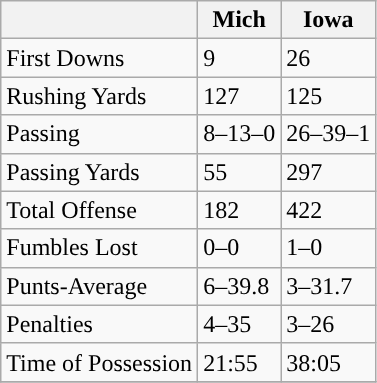<table class="wikitable">
<tr>
<th></th>
<th>Mich</th>
<th>Iowa</th>
</tr>
<tr>
<td>First Downs</td>
<td>9</td>
<td>26</td>
</tr>
<tr>
<td>Rushing Yards</td>
<td>127</td>
<td>125</td>
</tr>
<tr>
<td>Passing</td>
<td>8–13–0</td>
<td>26–39–1</td>
</tr>
<tr>
<td>Passing Yards</td>
<td>55</td>
<td>297</td>
</tr>
<tr>
<td>Total Offense</td>
<td>182</td>
<td>422</td>
</tr>
<tr>
<td>Fumbles Lost</td>
<td>0–0</td>
<td>1–0</td>
</tr>
<tr>
<td>Punts-Average</td>
<td>6–39.8</td>
<td>3–31.7</td>
</tr>
<tr>
<td>Penalties</td>
<td>4–35</td>
<td>3–26</td>
</tr>
<tr>
<td>Time of Possession</td>
<td>21:55</td>
<td>38:05</td>
</tr>
<tr>
</tr>
</table>
